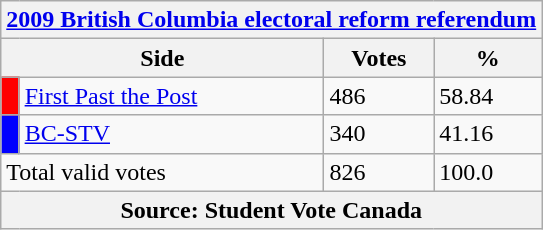<table class="wikitable">
<tr>
<th colspan=4><a href='#'>2009 British Columbia electoral reform referendum</a></th>
</tr>
<tr>
<th colspan=2>Side</th>
<th>Votes</th>
<th>%</th>
</tr>
<tr>
<td bgcolor="red"></td>
<td><a href='#'>First Past the Post</a></td>
<td>486</td>
<td>58.84</td>
</tr>
<tr>
<td bgcolor="blue"></td>
<td><a href='#'>BC-STV</a></td>
<td>340</td>
<td>41.16</td>
</tr>
<tr>
<td colspan=2>Total valid votes</td>
<td>826</td>
<td>100.0</td>
</tr>
<tr>
<th colspan=4>Source: Student Vote Canada</th>
</tr>
</table>
